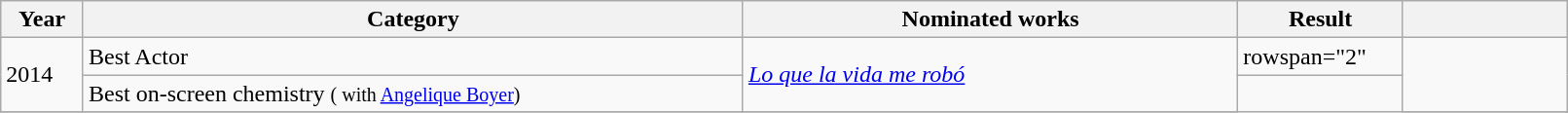<table class="wikitable" width="85%">
<tr>
<th width="5%">Year</th>
<th width="40%">Category</th>
<th width="30%">Nominated works</th>
<th width="10%">Result</th>
<th width="10%"></th>
</tr>
<tr>
<td rowspan="2">2014</td>
<td>Best Actor</td>
<td rowspan="2"><em><a href='#'>Lo que la vida me robó</a></em></td>
<td>rowspan="2" </td>
<td rowspan="2"></td>
</tr>
<tr>
<td>Best on-screen chemistry <small>( with <a href='#'>Angelique Boyer</a>)</small></td>
</tr>
<tr>
</tr>
</table>
